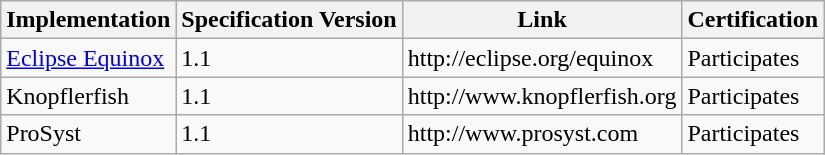<table class="wikitable sortable">
<tr>
<th>Implementation</th>
<th>Specification Version</th>
<th>Link</th>
<th>Certification</th>
</tr>
<tr>
<td><a href='#'>Eclipse Equinox</a></td>
<td>1.1</td>
<td>http://eclipse.org/equinox</td>
<td>Participates</td>
</tr>
<tr>
<td>Knopflerfish</td>
<td>1.1</td>
<td>http://www.knopflerfish.org</td>
<td>Participates</td>
</tr>
<tr>
<td>ProSyst</td>
<td>1.1</td>
<td>http://www.prosyst.com</td>
<td>Participates</td>
</tr>
</table>
